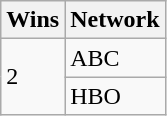<table class="wikitable">
<tr>
<th>Wins</th>
<th>Network</th>
</tr>
<tr>
<td rowspan="2">2</td>
<td>ABC</td>
</tr>
<tr>
<td>HBO</td>
</tr>
</table>
